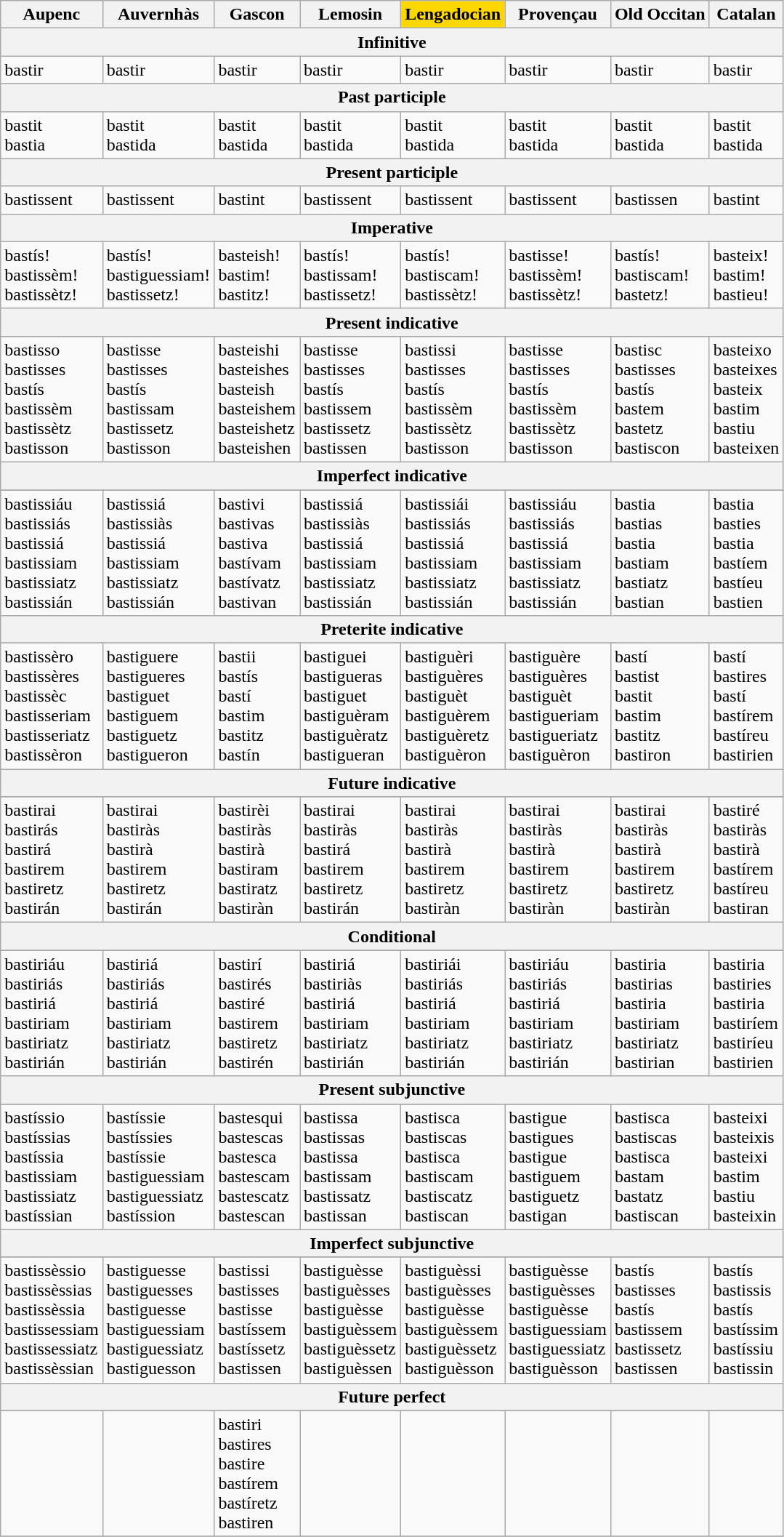<table class="wikitable">
<tr>
<th style="text-align: center;">Aupenc</th>
<th>Auvernhàs</th>
<th>Gascon</th>
<th>Lemosin</th>
<th style="background:#FFD700">Lengadocian</th>
<th>Provençau</th>
<th>Old Occitan</th>
<th>Catalan</th>
</tr>
<tr>
<th colspan="8" style="text-align: center;">Infinitive</th>
</tr>
<tr>
<td>bastir </td>
<td>bastir </td>
<td>bastir </td>
<td>bastir </td>
<td>bastir </td>
<td>bastir </td>
<td>bastir </td>
<td>bastir</td>
</tr>
<tr>
<th colspan="8" style="text-align: center;">Past participle</th>
</tr>
<tr>
<td>bastit <br>bastia </td>
<td>bastit <br>bastida </td>
<td>bastit <br>bastida </td>
<td>bastit <br>bastida </td>
<td>bastit <br>bastida </td>
<td>bastit <br>bastida </td>
<td>bastit <br>bastida </td>
<td>bastit <br>bastida </td>
</tr>
<tr>
<th colspan="8" style="text-align: center;">Present participle</th>
</tr>
<tr>
<td>bastissent </td>
<td>bastissent </td>
<td>bastint </td>
<td>bastissent </td>
<td>bastissent </td>
<td>bastissent </td>
<td>bastissen </td>
<td>bastint </td>
</tr>
<tr>
<th colspan="8" style="text-align: center;">Imperative</th>
</tr>
<tr>
<td>bastís! <br>bastissèm! <br>bastissètz! </td>
<td>bastís! <br>bastiguessiam! <br>bastissetz! </td>
<td>basteish! <br>bastim! <br>bastitz! </td>
<td>bastís! <br>bastissam! <br>bastissetz! </td>
<td>bastís! <br>bastiscam! <br>bastissètz! </td>
<td>bastisse! <br>bastissèm! <br>bastissètz! </td>
<td>bastís! <br>bastiscam! <br>bastetz! </td>
<td>basteix!<br>bastim!<br>bastieu!</td>
</tr>
<tr>
<th colspan="8" style="text-align: center;">Present indicative</th>
</tr>
<tr>
</tr>
<tr>
<td>bastisso <br>bastisses <br>bastís <br>bastissèm <br>bastissètz <br>bastisson </td>
<td>bastisse <br>bastisses <br>bastís <br>bastissam <br>bastissetz <br>bastisson </td>
<td>basteishi <br>basteishes <br>basteish <br>basteishem <br>basteishetz <br>basteishen </td>
<td>bastisse <br>bastisses <br>bastís <br>bastissem <br>bastissetz <br>bastissen </td>
<td>bastissi <br>bastisses <br>bastís <br>bastissèm <br>bastissètz <br>bastisson </td>
<td>bastisse <br>bastisses <br>bastís <br>bastissèm <br>bastissètz <br>bastisson </td>
<td>bastisc <br>bastisses <br>bastís <br>bastem <br>bastetz <br>bastiscon </td>
<td>basteixo <br>basteixes<br>basteix<br>bastim<br>bastiu<br>basteixen</td>
</tr>
<tr>
<th colspan="8" style="text-align: center;">Imperfect indicative</th>
</tr>
<tr>
</tr>
<tr>
<td>bastissiáu <br>bastissiás <br>bastissiá <br>bastissiam <br>bastissiatz <br>bastissián </td>
<td>bastissiá <br>bastissiàs <br>bastissiá <br>bastissiam <br>bastissiatz <br>bastissián </td>
<td>bastivi <br>bastivas <br>bastiva <br>bastívam <br>bastívatz <br>bastivan </td>
<td>bastissiá <br>bastissiàs <br>bastissiá <br>bastissiam <br>bastissiatz <br>bastissián </td>
<td>bastissiái <br>bastissiás <br>bastissiá <br>bastissiam <br>bastissiatz <br>bastissián </td>
<td>bastissiáu <br>bastissiás <br>bastissiá <br>bastissiam <br>bastissiatz <br>bastissián </td>
<td>bastia <br>bastias <br>bastia <br>bastiam <br>bastiatz <br>bastian </td>
<td>bastia<br>basties<br>bastia<br>bastíem<br>bastíeu<br>bastien</td>
</tr>
<tr>
<th colspan="8" style="text-align: center;">Preterite indicative</th>
</tr>
<tr>
</tr>
<tr>
<td>bastissèro <br>bastissères <br>bastissèc <br>bastisseriam <br>bastisseriatz <br>bastissèron </td>
<td>bastiguere <br>bastigueres <br>bastiguet <br>bastiguem <br>bastiguetz <br>bastigueron </td>
<td>bastii <br>bastís <br>bastí <br>bastim <br>bastitz <br>bastín </td>
<td>bastiguei <br>bastigueras <br>bastiguet <br>bastiguèram <br>bastiguèratz <br>bastigueran </td>
<td>bastiguèri <br>bastiguères <br>bastiguèt <br>bastiguèrem <br>bastiguèretz <br>bastiguèron </td>
<td>bastiguère <br>bastiguères <br>bastiguèt <br>bastigueriam <br>bastigueriatz <br>bastiguèron </td>
<td>bastí <br>bastist <br>bastit <br>bastim <br>bastitz <br>bastiron </td>
<td>bastí<br>bastires<br>bastí<br>bastírem<br>bastíreu<br>bastirien</td>
</tr>
<tr>
<th colspan="8" style="text-align: center;">Future indicative</th>
</tr>
<tr>
</tr>
<tr>
<td>bastirai <br>bastirás <br>bastirá <br>bastirem <br>bastiretz <br>bastirán </td>
<td>bastirai <br>bastiràs <br>bastirà <br>bastirem <br>bastiretz <br>bastirán </td>
<td>bastirèi <br>bastiràs <br>bastirà <br>bastiram <br>bastiratz <br>bastiràn </td>
<td>bastirai <br>bastiràs <br>bastirá <br>bastirem <br>bastiretz <br>bastirán </td>
<td>bastirai <br>bastiràs <br>bastirà <br>bastirem <br>bastiretz <br>bastiràn </td>
<td>bastirai <br>bastiràs <br>bastirà <br>bastirem <br>bastiretz <br>bastiràn </td>
<td>bastirai <br>bastiràs <br>bastirà <br>bastirem <br>bastiretz <br>bastiràn </td>
<td>bastiré<br>bastiràs<br>bastirà<br>bastírem<br>bastíreu<br>bastiran</td>
</tr>
<tr>
<th colspan="8" style="text-align: center;">Conditional</th>
</tr>
<tr>
</tr>
<tr>
<td>bastiriáu <br>bastiriás <br>bastiriá <br>bastiriam <br>bastiriatz <br>bastirián </td>
<td>bastiriá <br>bastiriás <br>bastiriá <br>bastiriam <br>bastiriatz <br>bastirián </td>
<td>bastirí <br>bastirés <br>bastiré <br>bastirem <br>bastiretz <br>bastirén </td>
<td>bastiriá <br>bastiriàs <br>bastiriá <br>bastiriam <br>bastiriatz <br>bastirián </td>
<td>bastiriái <br>bastiriás <br>bastiriá <br>bastiriam <br>bastiriatz <br>bastirián </td>
<td>bastiriáu <br>bastiriás <br>bastiriá <br>bastiriam <br>bastiriatz <br>bastirián </td>
<td>bastiria <br>bastirias <br>bastiria <br>bastiriam <br>bastiriatz <br>bastirian </td>
<td>bastiria<br>bastiries<br>bastiria<br>bastiríem<br>bastiríeu<br>bastirien</td>
</tr>
<tr>
<th colspan="8" style="text-align: center;">Present subjunctive</th>
</tr>
<tr>
</tr>
<tr>
<td>bastíssio <br>bastíssias <br>bastíssia <br>bastissiam <br>bastissiatz <br>bastíssian </td>
<td>bastíssie <br>bastíssies <br>bastíssie <br>bastiguessiam <br>bastiguessiatz <br>bastíssion </td>
<td>bastesqui <br>bastescas <br>bastesca <br>bastescam <br>bastescatz <br>bastescan </td>
<td>bastissa <br>bastissas <br>bastissa <br>bastissam <br>bastissatz <br>bastissan </td>
<td>bastisca <br>bastiscas <br>bastisca <br>bastiscam <br>bastiscatz <br>bastiscan </td>
<td>bastigue <br>bastigues <br>bastigue <br>bastiguem <br>bastiguetz <br>bastigan </td>
<td>bastisca <br>bastiscas <br>bastisca <br>bastam <br>bastatz <br>bastiscan </td>
<td>basteixi <br>basteixis<br>basteixi<br>bastim<br>bastiu<br>basteixin</td>
</tr>
<tr>
<th colspan="8" style="text-align: center;">Imperfect subjunctive</th>
</tr>
<tr>
</tr>
<tr>
<td>bastissèssio <br>bastissèssias <br>bastissèssia <br>bastissessiam <br>bastissessiatz <br>bastissèssian </td>
<td>bastiguesse <br>bastiguesses <br>bastiguesse <br>bastiguessiam <br>bastiguessiatz <br>bastiguesson </td>
<td>bastissi <br>bastisses <br>bastisse <br>bastíssem <br>bastíssetz <br>bastissen </td>
<td>bastiguèsse <br>bastiguèsses <br>bastiguèsse <br>bastiguèssem <br>bastiguèssetz <br>bastiguèssen </td>
<td>bastiguèssi <br>bastiguèsses <br>bastiguèsse <br>bastiguèssem <br>bastiguèssetz <br>bastiguèsson </td>
<td>bastiguèsse <br>bastiguèsses <br>bastiguèsse <br>bastiguessiam <br>bastiguessiatz <br>bastiguèsson </td>
<td>bastís <br>bastisses <br>bastís <br>bastissem <br>bastissetz <br>bastissen </td>
<td>bastís<br>bastissis<br>bastís<br>bastíssim<br>bastíssiu<br>bastissin</td>
</tr>
<tr>
<th colspan="8" style="text-align: center;">Future perfect</th>
</tr>
<tr>
</tr>
<tr>
<td></td>
<td></td>
<td>bastiri <br>bastires <br>bastire <br>bastírem <br>bastíretz <br>bastiren </td>
<td></td>
<td></td>
<td></td>
<td></td>
<td></td>
</tr>
<tr>
</tr>
</table>
